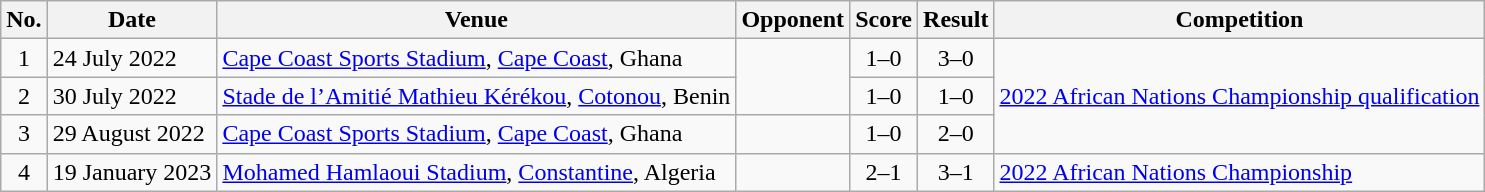<table class="wikitable sortable">
<tr>
<th scope="col">No.</th>
<th scope="col">Date</th>
<th scope="col">Venue</th>
<th scope="col">Opponent</th>
<th scope="col">Score</th>
<th scope="col">Result</th>
<th scope="col">Competition</th>
</tr>
<tr>
<td align="center">1</td>
<td>24 July 2022</td>
<td><a href='#'>Cape Coast Sports Stadium</a>, <a href='#'>Cape Coast</a>, Ghana</td>
<td rowspan=2></td>
<td align="center">1–0</td>
<td align="center">3–0</td>
<td rowspan="3"><a href='#'>2022 African Nations Championship qualification</a></td>
</tr>
<tr>
<td align="center">2</td>
<td>30 July 2022</td>
<td><a href='#'>Stade de l’Amitié Mathieu Kérékou</a>, <a href='#'>Cotonou</a>, Benin</td>
<td align="center">1–0</td>
<td align="center">1–0</td>
</tr>
<tr>
<td align="center">3</td>
<td>29 August 2022</td>
<td><a href='#'>Cape Coast Sports Stadium</a>, <a href='#'>Cape Coast</a>, Ghana</td>
<td></td>
<td align="center">1–0</td>
<td align="center">2–0</td>
</tr>
<tr>
<td align="center">4</td>
<td>19 January 2023</td>
<td><a href='#'>Mohamed Hamlaoui Stadium</a>, <a href='#'>Constantine</a>, Algeria</td>
<td></td>
<td align="center">2–1</td>
<td align="center">3–1</td>
<td><a href='#'>2022 African Nations Championship</a></td>
</tr>
</table>
